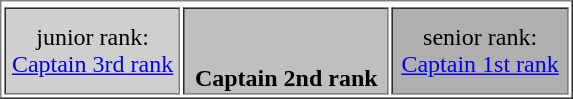<table class="wikipedia sortable" border="1">
<tr>
</tr>
<tr>
<td width="30%" align="center" style="background:#cfcfcf;">junior rank:<br><a href='#'>Captain 3rd rank</a><br></td>
<td width="35%" align="center" style="background:#bfbfbf;"><br> <br><strong>Captain 2nd rank</strong></td>
<td width="30%" align="center" style="background:#afafaf;">senior rank:<br><a href='#'>Captain 1st rank</a><br><small></small></td>
</tr>
</table>
